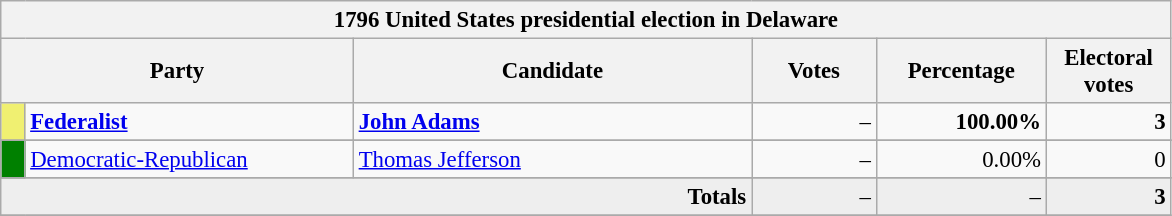<table class="wikitable" style="font-size: 95%;">
<tr>
<th colspan="6">1796 United States presidential election in Delaware</th>
</tr>
<tr>
<th colspan="2" style="width: 15em">Party</th>
<th style="width: 17em">Candidate</th>
<th style="width: 5em">Votes</th>
<th style="width: 7em">Percentage</th>
<th style="width: 5em">Electoral votes</th>
</tr>
<tr>
<th style="background-color:#F0F071; width: 3px"></th>
<td style="width: 130px"><strong><a href='#'>Federalist</a></strong></td>
<td><strong><a href='#'>John Adams</a></strong></td>
<td align="right">–</td>
<td align="right"><strong>100.00%</strong></td>
<td align="right"><strong>3</strong></td>
</tr>
<tr>
</tr>
<tr>
<th style="background-color:#008000; width: 3px"></th>
<td style="width: 130px"><a href='#'>Democratic-Republican</a></td>
<td><a href='#'>Thomas Jefferson</a></td>
<td align="right">–</td>
<td align="right">0.00%</td>
<td align="right">0</td>
</tr>
<tr>
</tr>
<tr>
</tr>
<tr bgcolor="#EEEEEE">
<td colspan="3" align="right"><strong>Totals</strong></td>
<td align="right">–</td>
<td align="right">–</td>
<td align="right"><strong>3</strong></td>
</tr>
<tr>
</tr>
</table>
